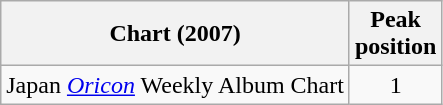<table class="wikitable sortable">
<tr>
<th>Chart (2007)</th>
<th>Peak<br>position</th>
</tr>
<tr>
<td>Japan <em><a href='#'>Oricon</a></em> Weekly Album Chart</td>
<td align="center">1</td>
</tr>
</table>
